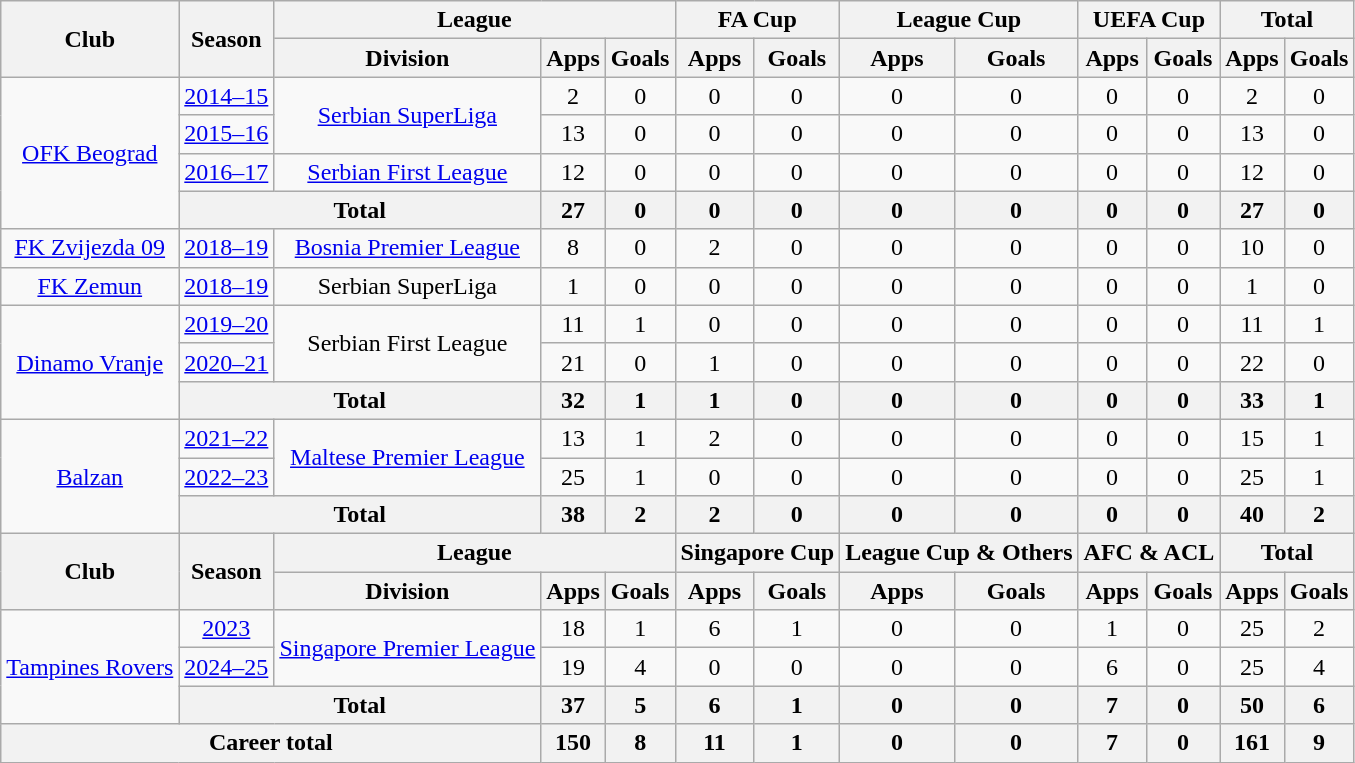<table class="wikitable" style="text-align: center">
<tr>
<th rowspan="2">Club</th>
<th rowspan="2">Season</th>
<th colspan="3">League</th>
<th colspan="2">FA Cup</th>
<th colspan="2">League Cup</th>
<th colspan="2">UEFA Cup</th>
<th colspan="2">Total</th>
</tr>
<tr>
<th>Division</th>
<th>Apps</th>
<th>Goals</th>
<th>Apps</th>
<th>Goals</th>
<th>Apps</th>
<th>Goals</th>
<th>Apps</th>
<th>Goals</th>
<th>Apps</th>
<th>Goals</th>
</tr>
<tr>
<td rowspan="4"><a href='#'>OFK Beograd</a></td>
<td><a href='#'>2014–15</a></td>
<td rowspan="2"><a href='#'>Serbian SuperLiga</a></td>
<td>2</td>
<td>0</td>
<td>0</td>
<td>0</td>
<td>0</td>
<td>0</td>
<td>0</td>
<td>0</td>
<td>2</td>
<td>0</td>
</tr>
<tr>
<td><a href='#'>2015–16</a></td>
<td>13</td>
<td>0</td>
<td>0</td>
<td>0</td>
<td>0</td>
<td>0</td>
<td>0</td>
<td>0</td>
<td>13</td>
<td>0</td>
</tr>
<tr>
<td><a href='#'>2016–17</a></td>
<td><a href='#'>Serbian First League</a></td>
<td>12</td>
<td>0</td>
<td>0</td>
<td>0</td>
<td>0</td>
<td>0</td>
<td>0</td>
<td>0</td>
<td>12</td>
<td>0</td>
</tr>
<tr>
<th colspan=2>Total</th>
<th>27</th>
<th>0</th>
<th>0</th>
<th>0</th>
<th>0</th>
<th>0</th>
<th>0</th>
<th>0</th>
<th>27</th>
<th>0</th>
</tr>
<tr>
<td><a href='#'>FK Zvijezda 09</a></td>
<td><a href='#'>2018–19</a></td>
<td><a href='#'>Bosnia Premier League</a></td>
<td>8</td>
<td>0</td>
<td>2</td>
<td>0</td>
<td>0</td>
<td>0</td>
<td>0</td>
<td>0</td>
<td>10</td>
<td>0</td>
</tr>
<tr>
<td><a href='#'>FK Zemun</a></td>
<td><a href='#'>2018–19</a></td>
<td>Serbian SuperLiga</td>
<td>1</td>
<td>0</td>
<td>0</td>
<td>0</td>
<td>0</td>
<td>0</td>
<td>0</td>
<td>0</td>
<td>1</td>
<td>0</td>
</tr>
<tr>
<td rowspan="3"><a href='#'>Dinamo Vranje</a></td>
<td><a href='#'>2019–20</a></td>
<td rowspan="2">Serbian First League</td>
<td>11</td>
<td>1</td>
<td>0</td>
<td>0</td>
<td>0</td>
<td>0</td>
<td>0</td>
<td>0</td>
<td>11</td>
<td>1</td>
</tr>
<tr>
<td><a href='#'>2020–21</a></td>
<td>21</td>
<td>0</td>
<td>1</td>
<td>0</td>
<td>0</td>
<td>0</td>
<td>0</td>
<td>0</td>
<td>22</td>
<td>0</td>
</tr>
<tr>
<th colspan=2>Total</th>
<th>32</th>
<th>1</th>
<th>1</th>
<th>0</th>
<th>0</th>
<th>0</th>
<th>0</th>
<th>0</th>
<th>33</th>
<th>1</th>
</tr>
<tr>
<td rowspan="3"><a href='#'>Balzan</a></td>
<td><a href='#'>2021–22</a></td>
<td rowspan="2"><a href='#'>Maltese Premier League</a></td>
<td>13</td>
<td>1</td>
<td>2</td>
<td>0</td>
<td>0</td>
<td>0</td>
<td>0</td>
<td>0</td>
<td>15</td>
<td>1</td>
</tr>
<tr>
<td><a href='#'>2022–23</a></td>
<td>25</td>
<td>1</td>
<td>0</td>
<td>0</td>
<td>0</td>
<td>0</td>
<td>0</td>
<td>0</td>
<td>25</td>
<td>1</td>
</tr>
<tr>
<th colspan=2>Total</th>
<th>38</th>
<th>2</th>
<th>2</th>
<th>0</th>
<th>0</th>
<th>0</th>
<th>0</th>
<th>0</th>
<th>40</th>
<th>2</th>
</tr>
<tr>
<th rowspan="2">Club</th>
<th rowspan="2">Season</th>
<th colspan="3">League</th>
<th colspan="2">Singapore Cup</th>
<th colspan="2">League Cup & Others</th>
<th colspan="2">AFC & ACL</th>
<th colspan="2">Total</th>
</tr>
<tr>
<th>Division</th>
<th>Apps</th>
<th>Goals</th>
<th>Apps</th>
<th>Goals</th>
<th>Apps</th>
<th>Goals</th>
<th>Apps</th>
<th>Goals</th>
<th>Apps</th>
<th>Goals</th>
</tr>
<tr>
<td rowspan="3"><a href='#'>Tampines Rovers</a></td>
<td><a href='#'>2023</a></td>
<td rowspan="2"><a href='#'>Singapore Premier League</a></td>
<td>18</td>
<td>1</td>
<td>6</td>
<td>1</td>
<td>0</td>
<td>0</td>
<td>1</td>
<td>0</td>
<td>25</td>
<td>2</td>
</tr>
<tr>
<td><a href='#'>2024–25</a></td>
<td>19</td>
<td>4</td>
<td>0</td>
<td>0</td>
<td>0</td>
<td>0</td>
<td>6</td>
<td>0</td>
<td>25</td>
<td>4</td>
</tr>
<tr>
<th colspan=2>Total</th>
<th>37</th>
<th>5</th>
<th>6</th>
<th>1</th>
<th>0</th>
<th>0</th>
<th>7</th>
<th>0</th>
<th>50</th>
<th>6</th>
</tr>
<tr>
<th colspan=3>Career total</th>
<th>150</th>
<th>8</th>
<th>11</th>
<th>1</th>
<th>0</th>
<th>0</th>
<th>7</th>
<th>0</th>
<th>161</th>
<th>9</th>
</tr>
</table>
